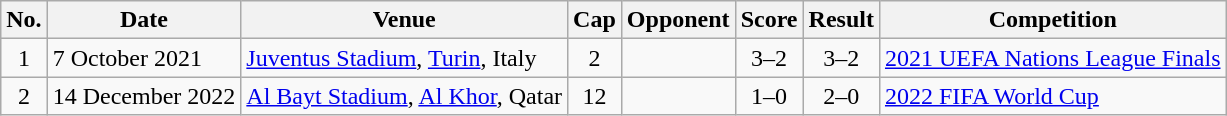<table class="wikitable">
<tr>
<th scope="col">No.</th>
<th scope="col">Date</th>
<th scope="col">Venue</th>
<th scope="col">Cap</th>
<th scope="col">Opponent</th>
<th scope="col">Score</th>
<th scope="col">Result</th>
<th scope="col">Competition</th>
</tr>
<tr>
<td align="center">1</td>
<td>7 October 2021</td>
<td><a href='#'>Juventus Stadium</a>, <a href='#'>Turin</a>, Italy</td>
<td align="center">2</td>
<td></td>
<td align="center">3–2</td>
<td align="center">3–2</td>
<td><a href='#'>2021 UEFA Nations League Finals</a></td>
</tr>
<tr>
<td align="center">2</td>
<td>14 December 2022</td>
<td><a href='#'>Al Bayt Stadium</a>, <a href='#'>Al Khor</a>, Qatar</td>
<td align="center">12</td>
<td></td>
<td align="center">1–0</td>
<td align="center">2–0</td>
<td><a href='#'>2022 FIFA World Cup</a></td>
</tr>
</table>
